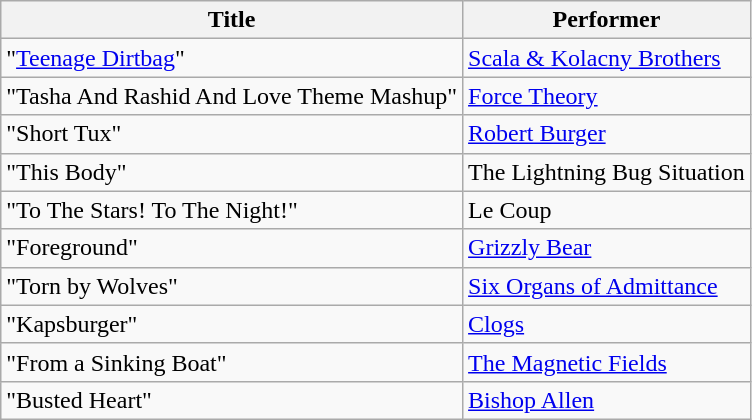<table class="wikitable">
<tr>
<th>Title</th>
<th>Performer</th>
</tr>
<tr>
<td>"<a href='#'>Teenage Dirtbag</a>"</td>
<td><a href='#'>Scala & Kolacny Brothers</a></td>
</tr>
<tr>
<td>"Tasha And Rashid And Love Theme Mashup"</td>
<td><a href='#'>Force Theory</a></td>
</tr>
<tr>
<td>"Short Tux"</td>
<td><a href='#'>Robert Burger</a></td>
</tr>
<tr>
<td>"This Body"</td>
<td>The Lightning Bug Situation</td>
</tr>
<tr>
<td>"To The Stars! To The Night!"</td>
<td>Le Coup</td>
</tr>
<tr>
<td>"Foreground"</td>
<td><a href='#'>Grizzly Bear</a></td>
</tr>
<tr>
<td>"Torn by Wolves"</td>
<td><a href='#'>Six Organs of Admittance</a></td>
</tr>
<tr>
<td>"Kapsburger"</td>
<td><a href='#'>Clogs</a></td>
</tr>
<tr>
<td>"From a Sinking Boat"</td>
<td><a href='#'>The Magnetic Fields</a></td>
</tr>
<tr>
<td>"Busted Heart"</td>
<td><a href='#'>Bishop Allen</a></td>
</tr>
</table>
